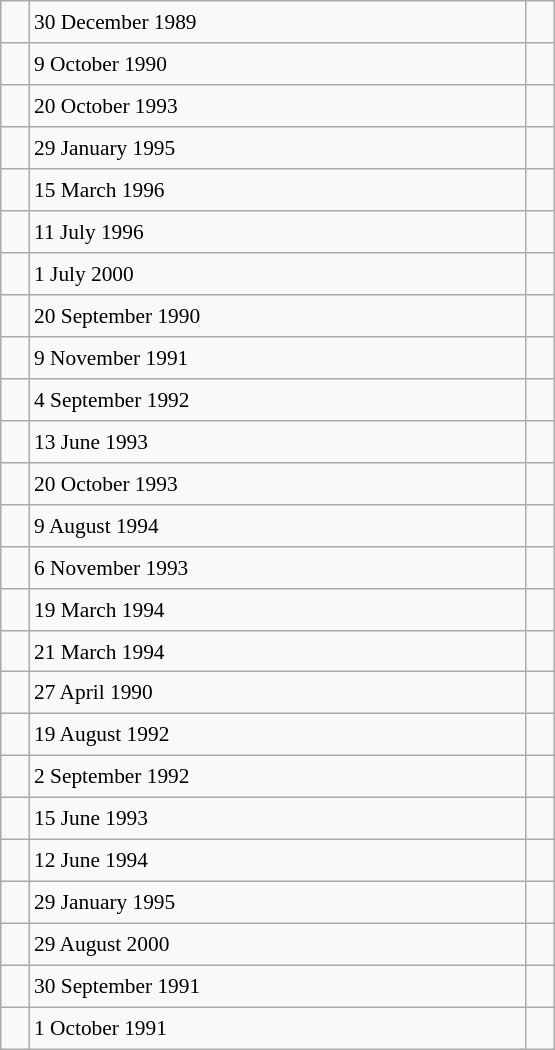<table class="wikitable" style="font-size: 89%; float: left; width: 26em; margin-right: 1em; height: 700px">
<tr>
<td></td>
<td>30 December 1989</td>
<td></td>
</tr>
<tr>
<td></td>
<td>9 October 1990</td>
<td></td>
</tr>
<tr>
<td></td>
<td>20 October 1993</td>
<td></td>
</tr>
<tr>
<td></td>
<td>29 January 1995</td>
<td></td>
</tr>
<tr>
<td></td>
<td>15 March 1996</td>
<td></td>
</tr>
<tr>
<td></td>
<td>11 July 1996</td>
<td></td>
</tr>
<tr>
<td></td>
<td>1 July 2000</td>
<td></td>
</tr>
<tr>
<td></td>
<td>20 September 1990</td>
<td></td>
</tr>
<tr>
<td><strong></strong></td>
<td>9 November 1991</td>
<td></td>
</tr>
<tr>
<td></td>
<td>4 September 1992</td>
<td></td>
</tr>
<tr>
<td></td>
<td>13 June 1993</td>
<td></td>
</tr>
<tr>
<td></td>
<td>20 October 1993</td>
<td></td>
</tr>
<tr>
<td></td>
<td>9 August 1994</td>
<td></td>
</tr>
<tr>
<td></td>
<td>6 November 1993</td>
<td></td>
</tr>
<tr>
<td></td>
<td>19 March 1994</td>
<td></td>
</tr>
<tr>
<td></td>
<td>21 March 1994</td>
<td></td>
</tr>
<tr>
<td></td>
<td>27 April 1990</td>
<td></td>
</tr>
<tr>
<td></td>
<td>19 August 1992</td>
<td></td>
</tr>
<tr>
<td></td>
<td>2 September 1992</td>
<td></td>
</tr>
<tr>
<td></td>
<td>15 June 1993</td>
<td></td>
</tr>
<tr>
<td></td>
<td>12 June 1994</td>
<td></td>
</tr>
<tr>
<td></td>
<td>29 January 1995</td>
<td></td>
</tr>
<tr>
<td></td>
<td>29 August 2000</td>
<td></td>
</tr>
<tr>
<td></td>
<td>30 September 1991</td>
<td></td>
</tr>
<tr>
<td></td>
<td>1 October 1991</td>
<td></td>
</tr>
</table>
